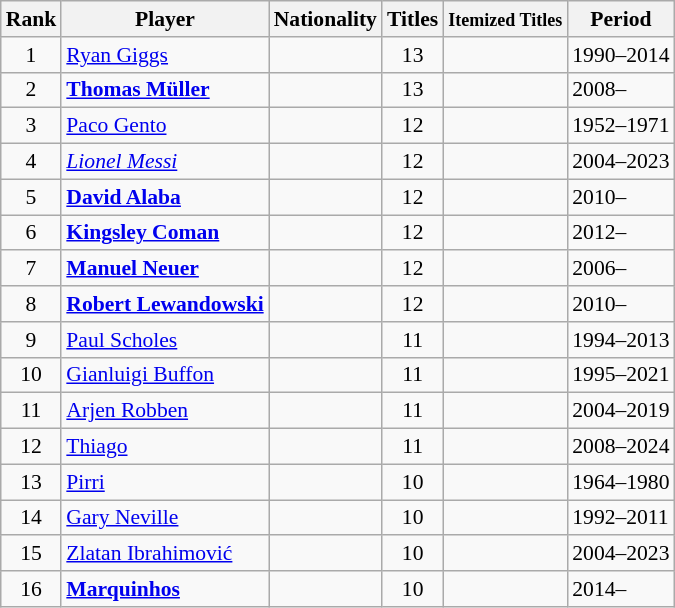<table class="wikitable sortable" style="text-align:left; font-size:90%">
<tr>
<th scope="col" style="text-align:center">Rank</th>
<th scope="col">Player</th>
<th scope="col">Nationality</th>
<th scope="col">Titles</th>
<th scope="col"><small>Itemized Titles</small></th>
<th scope="col">Period</th>
</tr>
<tr>
<td scope="row" style="text-align:center">1</td>
<td data-sort-value="Ryan Giggs"><a href='#'>Ryan Giggs</a></td>
<td></td>
<td style="text-align:center">13</td>
<td style="font-size:85%; text-align:left; vertical-align: middle" data-sort-value="13"><br><span></span></td>
<td>1990–2014</td>
</tr>
<tr>
<td scope="row" style="text-align:center">2</td>
<td data-sort-value="Thomas Müller"><strong><a href='#'>Thomas Müller</a></strong></td>
<td></td>
<td style="text-align:center">13</td>
<td style="font-size:85%; text-align:left; vertical-align: middle" data-sort-value="13"><br><span></span></td>
<td>2008–</td>
</tr>
<tr>
<td scope="row" style="text-align:center">3</td>
<td data-sort-value="Paco Gento"><a href='#'>Paco Gento</a></td>
<td></td>
<td style="text-align:center">12</td>
<td style="font-size:85%; text-align:left; vertical-align: middle" data-sort-value="12"><br><span></span></td>
<td>1952–1971</td>
</tr>
<tr>
<td scope="row" style="text-align:center">4</td>
<td data-sort-value="Lionel Messi"><em><a href='#'>Lionel Messi</a></em></td>
<td></td>
<td style="text-align:center">12</td>
<td style="font-size:85%; text-align:left; vertical-align: middle" data-sort-value="12"><br><span></span> <span> </span></td>
<td>2004–2023</td>
</tr>
<tr>
<td scope="row" style="text-align:center">5</td>
<td data-sort-value="David Alaba"><strong><a href='#'>David Alaba</a></strong></td>
<td></td>
<td style="text-align:center">12</td>
<td style="font-size:85%; text-align:left; vertical-align: middle" data-sort-value="12"><br><span></span> <span></span></td>
<td>2010–</td>
</tr>
<tr>
<td scope="row" style="text-align:center">6</td>
<td data-sort-value="Kingsley Coman"><strong><a href='#'>Kingsley Coman</a></strong></td>
<td></td>
<td style="text-align:center">12</td>
<td style="font-size:85%; text-align:left; vertical-align: middle" data-sort-value="12"><br><span> </span> <span> </span> <span></span></td>
<td>2012–</td>
</tr>
<tr>
<td scope="row" style="text-align:center">7</td>
<td data-sort-value="Manuel Neuer"><strong><a href='#'>Manuel Neuer</a></strong></td>
<td></td>
<td style="text-align:center">12</td>
<td style="font-size:85%; text-align:left; vertical-align: middle" data-sort-value="12"><br><span></span></td>
<td>2006–</td>
</tr>
<tr>
<td scope="row" style="text-align:center">8</td>
<td data-sort-value="Lewandowski"><strong><a href='#'>Robert Lewandowski</a></strong></td>
<td></td>
<td style="text-align:center">12</td>
<td style="font-size:85%; text-align:left; vertical-align: middle" data-sort-value="12"><br><span></span> <span></span></td>
<td>2010–</td>
</tr>
<tr>
<td scope="row" style="text-align:center">9</td>
<td data-sort-value="Paul Scholes"><a href='#'>Paul Scholes</a></td>
<td></td>
<td style="text-align:center">11</td>
<td style="font-size:85%; text-align:left; vertical-align: middle" data-sort-value="11"><br><span></span></td>
<td>1994–2013</td>
</tr>
<tr>
<td scope="row" style="text-align:center">10</td>
<td data-sort-value="Gianluigi Buffon"><a href='#'>Gianluigi Buffon</a></td>
<td></td>
<td style="text-align:center">11</td>
<td style="font-size:85%; text-align:left; vertical-align: middle" data-sort-value="11"><br><span> </span> <span> </span></td>
<td>1995–2021</td>
</tr>
<tr>
<td scope="row" style="text-align:center">11</td>
<td data-sort-value="Arjen Robben"><a href='#'>Arjen Robben</a></td>
<td></td>
<td style="text-align:center">11</td>
<td style="font-size:85%; text-align:left; vertical-align: middle" data-sort-value="11"><br><span></span> <span></span> <span></span></td>
<td>2004–2019</td>
</tr>
<tr>
<td scope="row" style="text-align:center">12</td>
<td data-sort-value="Thiago"><a href='#'>Thiago</a></td>
<td></td>
<td style="text-align:center">11</td>
<td style="font-size:85%; text-align:left; vertical-align: middle" data-sort-value="11"><br><span></span> <span></span></td>
<td>2008–2024</td>
</tr>
<tr>
<td scope="row" style="text-align:center">13</td>
<td data-sort-value="Pirri"><a href='#'>Pirri</a></td>
<td></td>
<td style="text-align:center">10</td>
<td style="font-size:85%; text-align:left; vertical-align: middle" data-sort-value="10"><br><span></span></td>
<td>1964–1980</td>
</tr>
<tr>
<td scope="row" style="text-align:center">14</td>
<td data-sort-value="Gary Neville"><a href='#'>Gary Neville</a></td>
<td></td>
<td style="text-align:center">10</td>
<td style="font-size:85%; text-align:left; vertical-align: middle" data-sort-value="10"><br><span></span></td>
<td>1992–2011</td>
</tr>
<tr>
<td scope="row" style="text-align:center">15</td>
<td data-sort-value="Ibrahimović"><a href='#'>Zlatan Ibrahimović</a></td>
<td></td>
<td style="text-align:center">10</td>
<td style="font-size:85%; text-align:left; vertical-align: middle" data-sort-value="10"><br><span> </span> <span></span> <span> </span></td>
<td>2004–2023</td>
</tr>
<tr>
<td scope="row" style="text-align:center">16</td>
<td data-sort-value="Marquinhos"><strong><a href='#'>Marquinhos</a></strong></td>
<td></td>
<td style="text-align:center">10</td>
<td style="font-size:85%; text-align:left; vertical-align: middle" data-sort-value="10"><br><span> </span></td>
<td>2014–</td>
</tr>
</table>
